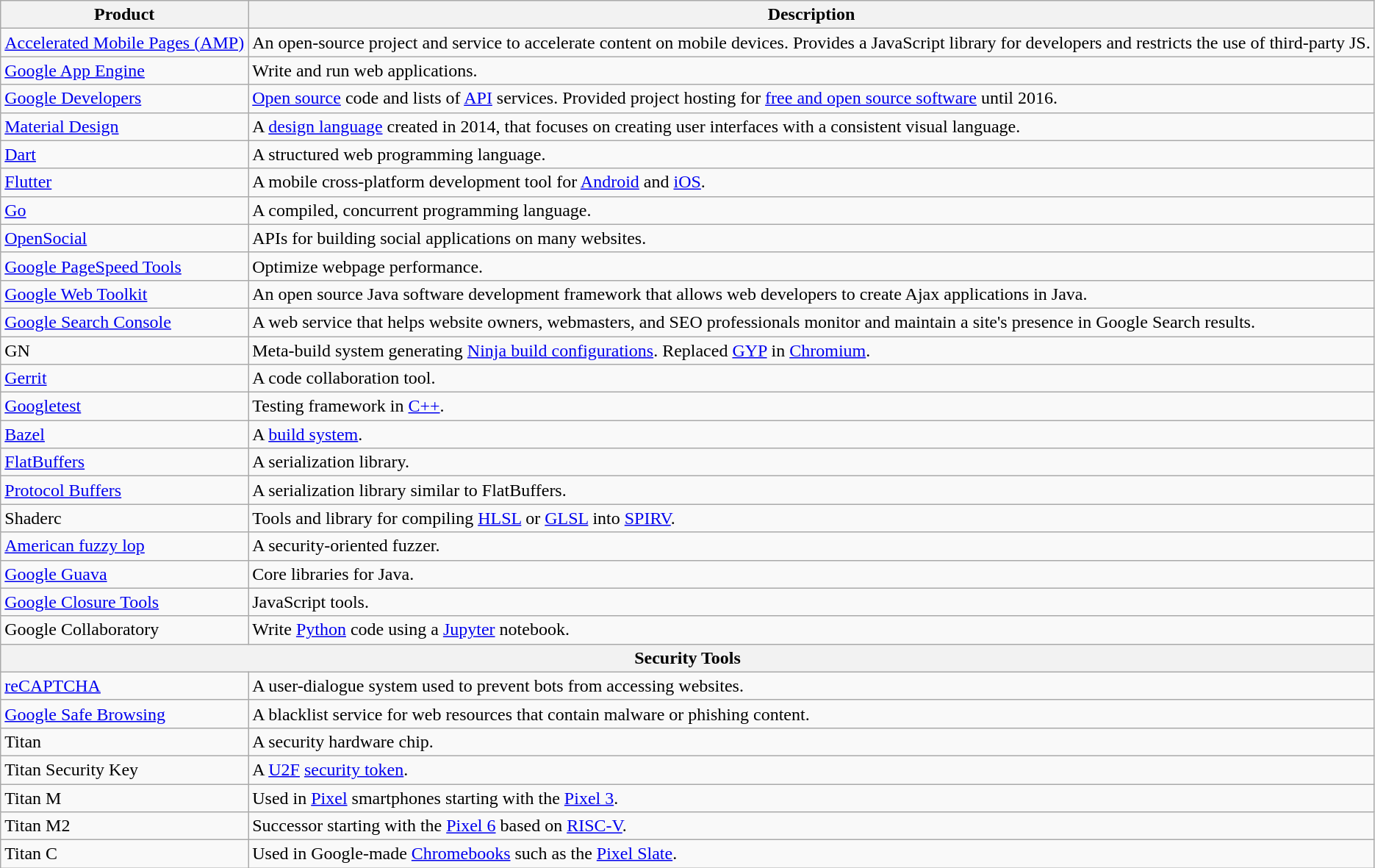<table class="wikitable sortable">
<tr>
<th>Product</th>
<th>Description</th>
</tr>
<tr>
<td><a href='#'>Accelerated Mobile Pages (AMP)</a></td>
<td>An open-source project and service to accelerate content on mobile devices. Provides a JavaScript library for developers and restricts the use of third-party JS.</td>
</tr>
<tr>
<td><a href='#'>Google App Engine</a></td>
<td>Write and run web applications.</td>
</tr>
<tr>
<td><a href='#'>Google Developers</a></td>
<td><a href='#'>Open source</a> code and lists of <a href='#'>API</a> services. Provided project hosting for <a href='#'>free and open source software</a> until 2016.</td>
</tr>
<tr>
<td><a href='#'>Material Design</a></td>
<td>A <a href='#'>design language</a> created in 2014, that focuses on creating user interfaces with a consistent visual language.</td>
</tr>
<tr>
<td><a href='#'>Dart</a></td>
<td>A structured web programming language.</td>
</tr>
<tr>
<td><a href='#'>Flutter</a></td>
<td>A mobile cross-platform development tool for <a href='#'>Android</a> and <a href='#'>iOS</a>.</td>
</tr>
<tr>
<td><a href='#'>Go</a></td>
<td>A compiled, concurrent programming language.</td>
</tr>
<tr>
<td><a href='#'>OpenSocial</a></td>
<td>APIs for building social applications on many websites.</td>
</tr>
<tr>
<td><a href='#'>Google PageSpeed Tools</a></td>
<td>Optimize webpage performance.</td>
</tr>
<tr>
<td><a href='#'>Google Web Toolkit</a></td>
<td>An open source Java software development framework that allows web developers to create Ajax applications in Java.</td>
</tr>
<tr>
<td><a href='#'>Google Search Console</a></td>
<td>A web service that helps website owners, webmasters, and SEO professionals monitor and maintain a site's presence in Google Search results.</td>
</tr>
<tr>
<td>GN</td>
<td>Meta-build system generating <a href='#'>Ninja build configurations</a>. Replaced <a href='#'>GYP</a> in <a href='#'>Chromium</a>.</td>
</tr>
<tr>
<td><a href='#'>Gerrit</a></td>
<td>A code collaboration tool.</td>
</tr>
<tr>
<td><a href='#'>Googletest</a></td>
<td>Testing framework in <a href='#'>C++</a>.</td>
</tr>
<tr>
<td><a href='#'>Bazel</a></td>
<td>A <a href='#'>build system</a>.</td>
</tr>
<tr>
<td><a href='#'>FlatBuffers</a></td>
<td>A serialization library.</td>
</tr>
<tr>
<td><a href='#'>Protocol Buffers</a></td>
<td>A serialization library similar to FlatBuffers.</td>
</tr>
<tr>
<td>Shaderc</td>
<td>Tools and library for compiling <a href='#'>HLSL</a> or <a href='#'>GLSL</a> into <a href='#'>SPIRV</a>.</td>
</tr>
<tr>
<td><a href='#'>American fuzzy lop</a></td>
<td>A security-oriented fuzzer.</td>
</tr>
<tr>
<td><a href='#'>Google Guava</a></td>
<td>Core libraries for Java.</td>
</tr>
<tr>
<td><a href='#'>Google Closure Tools</a></td>
<td>JavaScript tools.</td>
</tr>
<tr>
<td>Google Collaboratory</td>
<td>Write <a href='#'>Python</a> code using a <a href='#'>Jupyter</a> notebook.</td>
</tr>
<tr>
<th colspan="2">Security Tools</th>
</tr>
<tr>
<td><a href='#'>reCAPTCHA</a></td>
<td>A user-dialogue system used to prevent bots from accessing websites.</td>
</tr>
<tr>
<td><a href='#'>Google Safe Browsing</a></td>
<td>A blacklist service for web resources that contain malware or phishing content.</td>
</tr>
<tr>
<td>Titan</td>
<td>A security hardware chip.</td>
</tr>
<tr>
<td>Titan Security Key</td>
<td>A <a href='#'>U2F</a> <a href='#'>security token</a>.</td>
</tr>
<tr>
<td>Titan M</td>
<td>Used in <a href='#'>Pixel</a> smartphones starting with the <a href='#'>Pixel 3</a>.</td>
</tr>
<tr>
<td>Titan M2</td>
<td>Successor starting with the <a href='#'>Pixel 6</a> based on <a href='#'>RISC-V</a>.</td>
</tr>
<tr>
<td>Titan C</td>
<td>Used in Google-made <a href='#'>Chromebooks</a> such as the <a href='#'>Pixel Slate</a>.</td>
</tr>
</table>
